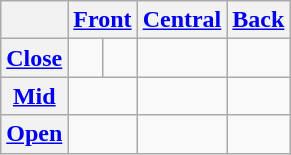<table class="wikitable">
<tr>
<th></th>
<th colspan="2"><a href='#'>Front</a></th>
<th><a href='#'>Central</a></th>
<th><a href='#'>Back</a></th>
</tr>
<tr align="center">
<th><a href='#'>Close</a></th>
<td> </td>
<td></td>
<td> </td>
<td> </td>
</tr>
<tr align="center">
<th><a href='#'>Mid</a></th>
<td colspan="2"> </td>
<td></td>
<td></td>
</tr>
<tr align="center">
<th><a href='#'>Open</a></th>
<td colspan="2"></td>
<td></td>
<td> </td>
</tr>
</table>
